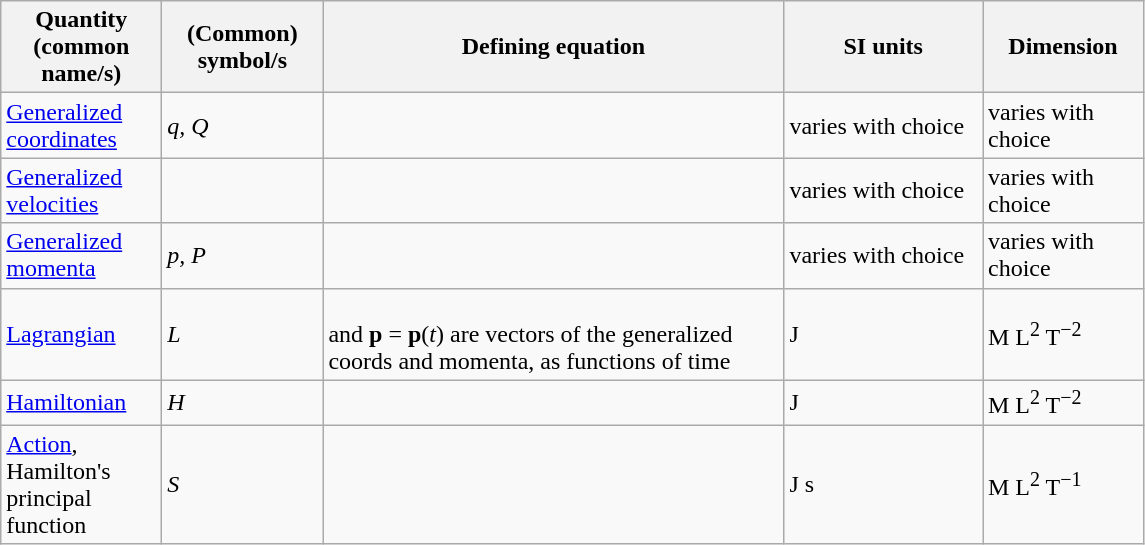<table class="wikitable">
<tr>
<th scope="col" style="width:100px;">Quantity (common name/s)</th>
<th scope="col" style="width:100px;">(Common) symbol/s</th>
<th scope="col" style="width:300px;">Defining equation</th>
<th scope="col" style="width:125px;">SI units</th>
<th scope="col" style="width:100px;">Dimension</th>
</tr>
<tr>
<td><a href='#'>Generalized coordinates</a></td>
<td><em>q, Q</em></td>
<td></td>
<td>varies with choice</td>
<td>varies with choice</td>
</tr>
<tr>
<td><a href='#'>Generalized velocities</a></td>
<td></td>
<td></td>
<td>varies with choice</td>
<td>varies with choice</td>
</tr>
<tr>
<td><a href='#'>Generalized momenta</a></td>
<td><em>p, P</em></td>
<td></td>
<td>varies with choice</td>
<td>varies with choice</td>
</tr>
<tr>
<td><a href='#'>Lagrangian</a></td>
<td><em>L</em></td>
<td><br> and <strong>p</strong> = <strong>p</strong>(<em>t</em>) are vectors of the generalized coords and momenta, as functions of time</td>
<td>J</td>
<td>M  L<sup>2</sup> T<sup>−2</sup></td>
</tr>
<tr>
<td><a href='#'>Hamiltonian</a></td>
<td><em>H</em></td>
<td></td>
<td>J</td>
<td>M  L<sup>2</sup> T<sup>−2</sup></td>
</tr>
<tr>
<td><a href='#'>Action</a>, Hamilton's principal function</td>
<td><em>S</em></td>
<td></td>
<td>J s</td>
<td>M  L<sup>2</sup> T<sup>−1</sup></td>
</tr>
</table>
